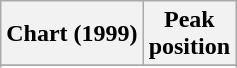<table class="wikitable sortable plainrowheaders" style="text-align:center">
<tr>
<th scope="col">Chart (1999)</th>
<th scope="col">Peak<br>position</th>
</tr>
<tr>
</tr>
<tr>
</tr>
<tr>
</tr>
</table>
